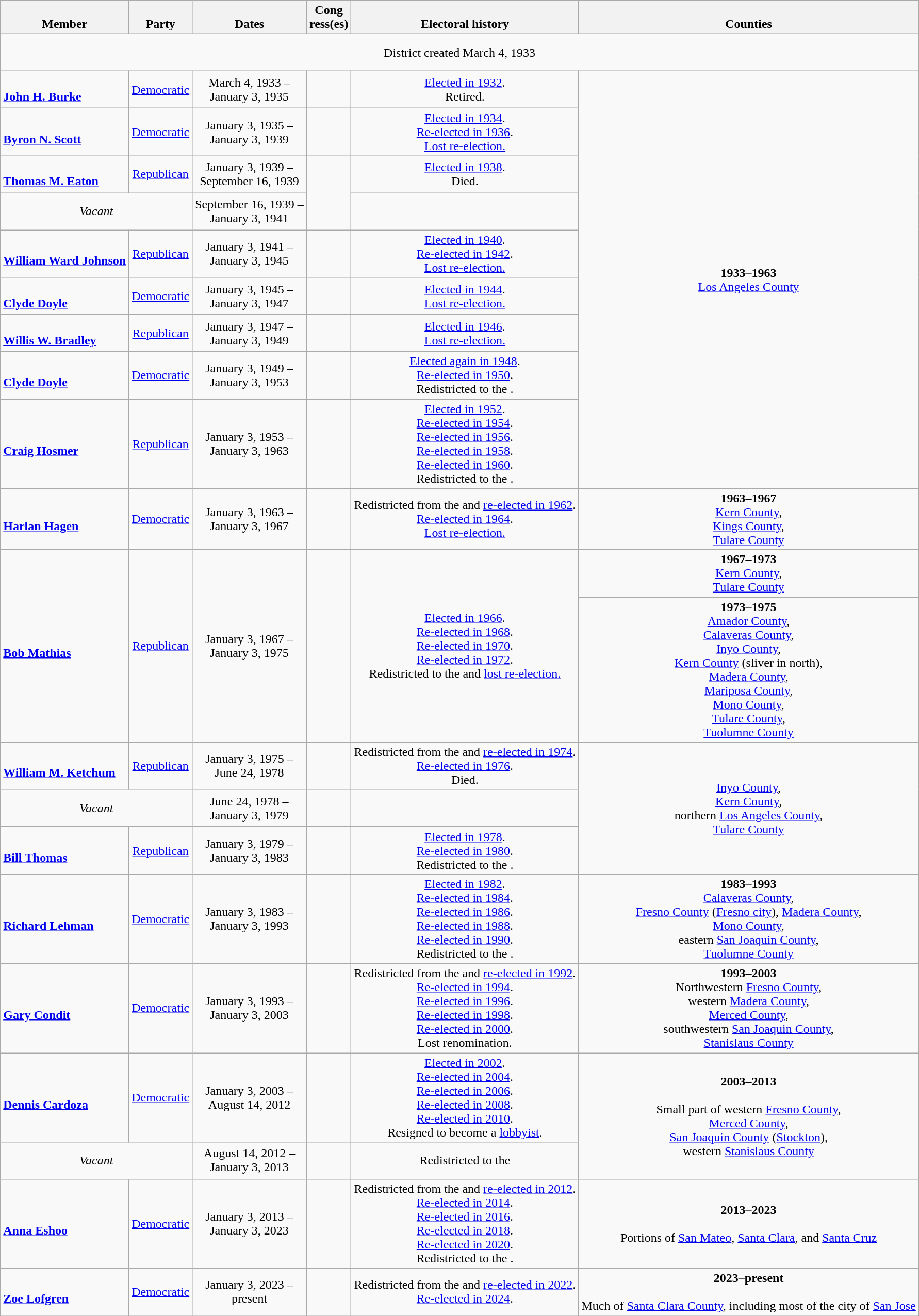<table class=wikitable style="text-align:center">
<tr valign=bottom>
<th>Member</th>
<th>Party</th>
<th>Dates</th>
<th>Cong<br>ress(es)</th>
<th>Electoral history</th>
<th>Counties</th>
</tr>
<tr style="height:3em">
<td colspan=6>District created March 4, 1933</td>
</tr>
<tr style="height:3em">
<td align=left> <br> <strong><a href='#'>John H. Burke</a></strong><br></td>
<td><a href='#'>Democratic</a></td>
<td nowrap>March 4, 1933 –<br>January 3, 1935</td>
<td></td>
<td><a href='#'>Elected in 1932</a>.<br>Retired.</td>
<td rowspan=9><strong>1933–1963</strong><br><a href='#'>Los Angeles County</a></td>
</tr>
<tr style="height:3em">
<td align=left> <br> <strong><a href='#'>Byron N. Scott</a></strong><br></td>
<td><a href='#'>Democratic</a></td>
<td nowrap>January 3, 1935 –<br>January 3, 1939</td>
<td></td>
<td><a href='#'>Elected in 1934</a>.<br><a href='#'>Re-elected in 1936</a>.<br><a href='#'>Lost re-election.</a></td>
</tr>
<tr style="height:3em">
<td align=left><br><strong><a href='#'>Thomas M. Eaton</a></strong><br></td>
<td><a href='#'>Republican</a></td>
<td nowrap>January 3, 1939 –<br>September 16, 1939</td>
<td rowspan=2></td>
<td><a href='#'>Elected in 1938</a>.<br>Died.</td>
</tr>
<tr style="height:3em">
<td colspan=2><em>Vacant</em></td>
<td nowrap>September 16, 1939 –<br>January 3, 1941</td>
</tr>
<tr style="height:3em">
<td align=left><br><strong><a href='#'>William Ward Johnson</a></strong><br></td>
<td><a href='#'>Republican</a></td>
<td nowrap>January 3, 1941 –<br>January 3, 1945</td>
<td></td>
<td><a href='#'>Elected in 1940</a>.<br><a href='#'>Re-elected in 1942</a>.<br><a href='#'>Lost re-election.</a></td>
</tr>
<tr style="height:3em">
<td align=left><br><strong><a href='#'>Clyde Doyle</a></strong><br></td>
<td><a href='#'>Democratic</a></td>
<td nowrap>January 3, 1945 –<br>January 3, 1947</td>
<td></td>
<td><a href='#'>Elected in 1944</a>.<br><a href='#'>Lost re-election.</a></td>
</tr>
<tr style="height:3em">
<td align=left><br><strong><a href='#'>Willis W. Bradley</a></strong><br></td>
<td><a href='#'>Republican</a></td>
<td nowrap>January 3, 1947 –<br>January 3, 1949</td>
<td></td>
<td><a href='#'>Elected in 1946</a>.<br><a href='#'>Lost re-election.</a></td>
</tr>
<tr style="height:3em">
<td align=left><br><strong><a href='#'>Clyde Doyle</a></strong><br></td>
<td><a href='#'>Democratic</a></td>
<td nowrap>January 3, 1949 –<br>January 3, 1953</td>
<td></td>
<td><a href='#'>Elected again in 1948</a>.<br><a href='#'>Re-elected in 1950</a>.<br>Redistricted to the .</td>
</tr>
<tr style="height:3em">
<td align=left><br><strong><a href='#'>Craig Hosmer</a></strong><br></td>
<td><a href='#'>Republican</a></td>
<td nowrap>January 3, 1953 –<br>January 3, 1963</td>
<td></td>
<td><a href='#'>Elected in 1952</a>.<br><a href='#'>Re-elected in 1954</a>.<br><a href='#'>Re-elected in 1956</a>.<br><a href='#'>Re-elected in 1958</a>.<br><a href='#'>Re-elected in 1960</a>.<br> Redistricted to the .</td>
</tr>
<tr style="height:3em">
<td align=left><br><strong><a href='#'>Harlan Hagen</a></strong><br></td>
<td><a href='#'>Democratic</a></td>
<td nowrap>January 3, 1963 –<br>January 3, 1967</td>
<td></td>
<td>Redistricted from the  and <a href='#'>re-elected in 1962</a>.<br><a href='#'>Re-elected in 1964</a>.<br><a href='#'>Lost re-election.</a></td>
<td><strong>1963–1967</strong><br><a href='#'>Kern County</a>,<br><a href='#'>Kings County</a>,<br><a href='#'>Tulare County</a></td>
</tr>
<tr style="height:3em">
<td rowspan="2" style="text-align:left;"><br><strong><a href='#'>Bob Mathias</a></strong><br></td>
<td rowspan=2 ><a href='#'>Republican</a></td>
<td rowspan=2 nowrap>January 3, 1967 –<br>January 3, 1975</td>
<td rowspan=2></td>
<td rowspan=2><a href='#'>Elected in 1966</a>.<br><a href='#'>Re-elected in 1968</a>.<br><a href='#'>Re-elected in 1970</a>.<br><a href='#'>Re-elected in 1972</a>.<br>Redistricted to the  and <a href='#'>lost re-election.</a></td>
<td><strong>1967–1973</strong><br><a href='#'>Kern County</a>,<br><a href='#'>Tulare County</a></td>
</tr>
<tr style="height:3em">
<td><strong>1973–1975</strong><br><a href='#'>Amador County</a>,<br><a href='#'>Calaveras County</a>,<br><a href='#'>Inyo County</a>,<br><a href='#'>Kern County</a> (sliver in north),<br><a href='#'>Madera County</a>,<br><a href='#'>Mariposa County</a>,<br><a href='#'>Mono County</a>,<br><a href='#'>Tulare County</a>,<br><a href='#'>Tuolumne County</a></td>
</tr>
<tr style="height:3em">
<td align=left><br><strong><a href='#'>William M. Ketchum</a></strong><br></td>
<td><a href='#'>Republican</a></td>
<td nowrap>January 3, 1975 –<br>June 24, 1978</td>
<td></td>
<td>Redistricted from the  and <a href='#'>re-elected in 1974</a>.<br><a href='#'>Re-elected in 1976</a>.<br>Died.</td>
<td rowspan=3><a href='#'>Inyo County</a>,<br><a href='#'>Kern County</a>,<br>northern <a href='#'>Los Angeles County</a>,<br><a href='#'>Tulare County</a></td>
</tr>
<tr style="height:3em">
<td colspan=2><em>Vacant</em></td>
<td nowrap>June 24, 1978 –<br>January 3, 1979</td>
<td></td>
</tr>
<tr style="height:3em">
<td align=left><br><strong><a href='#'>Bill Thomas</a></strong><br></td>
<td><a href='#'>Republican</a></td>
<td nowrap>January 3, 1979 –<br>January 3, 1983</td>
<td></td>
<td><a href='#'>Elected in 1978</a>.<br><a href='#'>Re-elected in 1980</a>.<br>Redistricted to the .</td>
</tr>
<tr style="height:3em">
<td align=left><br><strong><a href='#'>Richard Lehman</a></strong><br></td>
<td><a href='#'>Democratic</a></td>
<td nowrap>January 3, 1983 –<br>January 3, 1993</td>
<td></td>
<td><a href='#'>Elected in 1982</a>.<br><a href='#'>Re-elected in 1984</a>.<br><a href='#'>Re-elected in 1986</a>.<br><a href='#'>Re-elected in 1988</a>.<br><a href='#'>Re-elected in 1990</a>.<br>Redistricted to the .</td>
<td><strong>1983–1993</strong><br><a href='#'>Calaveras County</a>,<br><a href='#'>Fresno County</a> (<a href='#'>Fresno city</a>), <a href='#'>Madera County</a>,<br><a href='#'>Mono County</a>,<br>eastern <a href='#'>San Joaquin County</a>,<br><a href='#'>Tuolumne County</a></td>
</tr>
<tr style="height:3em">
<td align=left><br><strong><a href='#'>Gary Condit</a></strong><br></td>
<td><a href='#'>Democratic</a></td>
<td nowrap>January 3, 1993 –<br>January 3, 2003</td>
<td></td>
<td>Redistricted from the  and <a href='#'>re-elected in 1992</a>.<br><a href='#'>Re-elected in 1994</a>.<br><a href='#'>Re-elected in 1996</a>.<br><a href='#'>Re-elected in 1998</a>.<br><a href='#'>Re-elected in 2000</a>.<br>Lost renomination.</td>
<td><strong>1993–2003</strong><br>Northwestern <a href='#'>Fresno County</a>,<br>western <a href='#'>Madera County</a>,<br><a href='#'>Merced County</a>,<br>southwestern <a href='#'>San Joaquin County</a>,<br><a href='#'>Stanislaus County</a></td>
</tr>
<tr style="height:3em">
<td align=left><br><strong><a href='#'>Dennis Cardoza</a></strong><br></td>
<td><a href='#'>Democratic</a></td>
<td nowrap>January 3, 2003 –<br>August 14, 2012</td>
<td></td>
<td><a href='#'>Elected in 2002</a>.<br><a href='#'>Re-elected in 2004</a>.<br><a href='#'>Re-elected in 2006</a>.<br><a href='#'>Re-elected in 2008</a>.<br><a href='#'>Re-elected in 2010</a>.<br>Resigned to become a <a href='#'>lobbyist</a>.</td>
<td rowspan=2><strong>2003–2013</strong><br><br>Small part of western <a href='#'>Fresno County</a>,<br><a href='#'>Merced County</a>,<br><a href='#'>San Joaquin County</a> (<a href='#'>Stockton</a>),<br>western <a href='#'>Stanislaus County</a></td>
</tr>
<tr style="height:3em">
<td colspan=2><em>Vacant</em></td>
<td nowrap>August 14, 2012 –<br>January 3, 2013</td>
<td></td>
<td>Redistricted to the </td>
</tr>
<tr style="height:3em">
<td align=left><br><strong><a href='#'>Anna Eshoo</a></strong><br></td>
<td><a href='#'>Democratic</a></td>
<td nowrap>January 3, 2013 –<br>January 3, 2023</td>
<td></td>
<td>Redistricted from the  and <a href='#'>re-elected in 2012</a>.<br><a href='#'>Re-elected in 2014</a>.<br><a href='#'>Re-elected in 2016</a>.<br><a href='#'>Re-elected in 2018</a>.<br><a href='#'>Re-elected in 2020</a>.<br>Redistricted to the .</td>
<td><strong>2013–2023</strong><br><br> Portions of <a href='#'>San Mateo</a>, <a href='#'>Santa Clara</a>, and <a href='#'>Santa Cruz</a></td>
</tr>
<tr style="height:3em">
<td align=left><br><strong><a href='#'>Zoe Lofgren</a></strong><br></td>
<td><a href='#'>Democratic</a></td>
<td nowrap>January 3, 2023 –<br>present</td>
<td></td>
<td>Redistricted from the  and <a href='#'>re-elected in 2022</a>.<br><a href='#'>Re-elected in 2024</a>.</td>
<td><strong>2023–present</strong><br><br>Much of <a href='#'>Santa Clara County</a>, including most of the city of <a href='#'>San Jose</a></td>
</tr>
</table>
